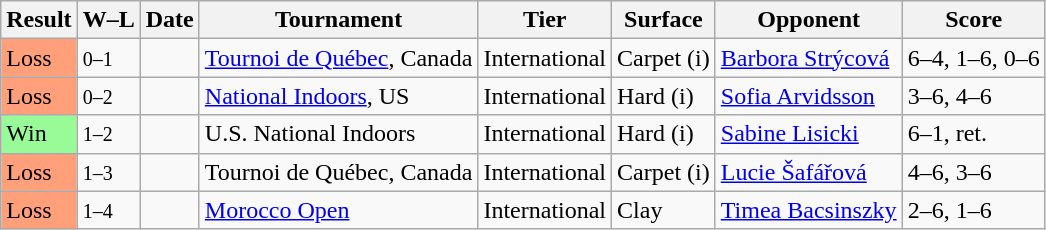<table class="sortable wikitable">
<tr>
<th>Result</th>
<th class="unsortable">W–L</th>
<th>Date</th>
<th>Tournament</th>
<th>Tier</th>
<th>Surface</th>
<th>Opponent</th>
<th class="unsortable">Score</th>
</tr>
<tr>
<td bgcolor=FFA07A>Loss</td>
<td><small>0–1</small></td>
<td><a href='#'></a></td>
<td><a href='#'>Tournoi de Québec</a>, Canada</td>
<td>International</td>
<td>Carpet (i)</td>
<td> <a href='#'>Barbora Strýcová</a></td>
<td>6–4, 1–6, 0–6</td>
</tr>
<tr>
<td bgcolor=FFA07A>Loss</td>
<td><small>0–2</small></td>
<td><a href='#'></a></td>
<td><a href='#'>National Indoors</a>, US</td>
<td>International</td>
<td>Hard (i)</td>
<td> <a href='#'>Sofia Arvidsson</a></td>
<td>3–6, 4–6</td>
</tr>
<tr>
<td style="background:#98fb98;">Win</td>
<td><small>1–2</small></td>
<td><a href='#'></a></td>
<td>U.S. National Indoors</td>
<td>International</td>
<td>Hard (i)</td>
<td> <a href='#'>Sabine Lisicki</a></td>
<td>6–1, ret.</td>
</tr>
<tr>
<td bgcolor=FFA07A>Loss</td>
<td><small>1–3</small></td>
<td><a href='#'></a></td>
<td>Tournoi de Québec, Canada</td>
<td>International</td>
<td>Carpet (i)</td>
<td> <a href='#'>Lucie Šafářová</a></td>
<td>4–6, 3–6</td>
</tr>
<tr>
<td bgcolor=FFA07A>Loss</td>
<td><small>1–4</small></td>
<td><a href='#'></a></td>
<td><a href='#'>Morocco Open</a></td>
<td>International</td>
<td>Clay</td>
<td> <a href='#'>Timea Bacsinszky</a></td>
<td>2–6, 1–6</td>
</tr>
</table>
